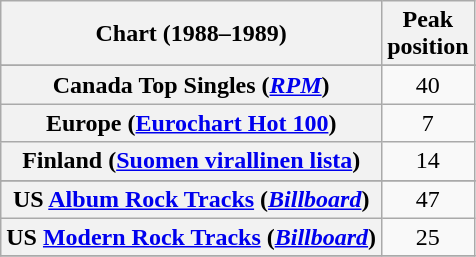<table class="wikitable sortable plainrowheaders" style="text-align:center">
<tr>
<th>Chart (1988–1989)</th>
<th>Peak<br>position</th>
</tr>
<tr>
</tr>
<tr>
</tr>
<tr>
</tr>
<tr>
<th scope="row">Canada Top Singles (<em><a href='#'>RPM</a></em>)</th>
<td>40</td>
</tr>
<tr>
<th scope="row">Europe (<a href='#'>Eurochart Hot 100</a>)</th>
<td>7</td>
</tr>
<tr>
<th scope="row">Finland (<a href='#'>Suomen virallinen lista</a>)</th>
<td>14</td>
</tr>
<tr>
</tr>
<tr>
</tr>
<tr>
</tr>
<tr>
</tr>
<tr>
</tr>
<tr>
</tr>
<tr>
</tr>
<tr>
<th scope="row">US <a href='#'>Album Rock Tracks</a> (<em><a href='#'>Billboard</a></em>)</th>
<td>47</td>
</tr>
<tr>
<th scope="row">US <a href='#'>Modern Rock Tracks</a> (<em><a href='#'>Billboard</a></em>)</th>
<td>25</td>
</tr>
<tr>
</tr>
</table>
